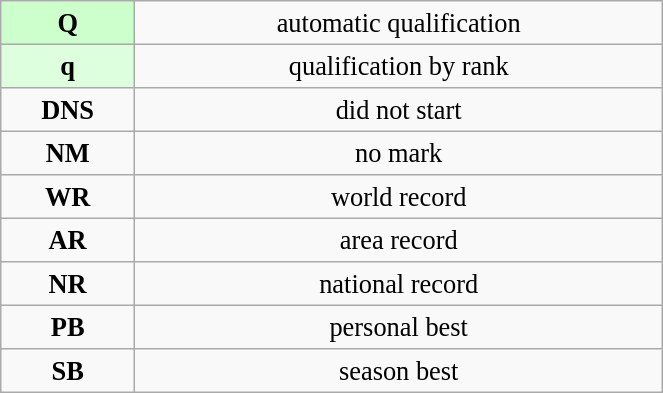<table class="wikitable" style=" text-align:center; font-size:110%;" width="35%">
<tr>
<td bgcolor="ccffcc"><strong>Q</strong></td>
<td>automatic qualification</td>
</tr>
<tr>
<td bgcolor="ddffdd"><strong>q</strong></td>
<td>qualification by rank</td>
</tr>
<tr>
<td><strong>DNS</strong></td>
<td>did not start</td>
</tr>
<tr>
<td><strong>NM</strong></td>
<td>no mark</td>
</tr>
<tr>
<td><strong>WR</strong></td>
<td>world record</td>
</tr>
<tr>
<td><strong>AR</strong></td>
<td>area record</td>
</tr>
<tr>
<td><strong>NR</strong></td>
<td>national record</td>
</tr>
<tr>
<td><strong>PB</strong></td>
<td>personal best</td>
</tr>
<tr>
<td><strong>SB</strong></td>
<td>season best</td>
</tr>
</table>
